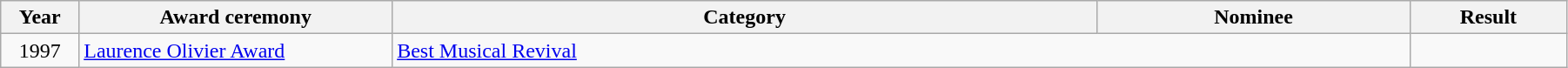<table class="wikitable" style="width:95%">
<tr>
<th style="width:5%;">Year</th>
<th style="width:20%;">Award ceremony</th>
<th style="width:45%;">Category</th>
<th style="width:20%;">Nominee</th>
<th style="width:10%;">Result</th>
</tr>
<tr>
<td style="text-align:center;">1997</td>
<td><a href='#'>Laurence Olivier Award</a></td>
<td colspan="2"><a href='#'>Best Musical Revival</a></td>
<td></td>
</tr>
</table>
